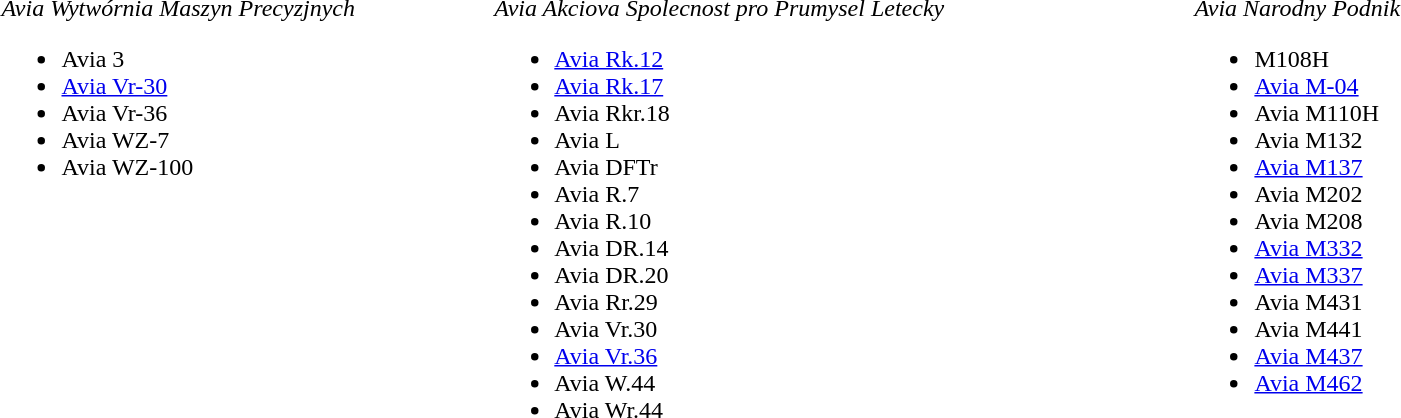<table width=100%>
<tr>
<td valign=top width="26%"><em>Avia Wytwórnia Maszyn Precyzjnych</em><br><ul><li>Avia 3</li><li><a href='#'>Avia Vr-30</a></li><li>Avia Vr-36</li><li>Avia WZ-7</li><li>Avia WZ-100</li></ul></td>
<td valign=top width="37%"><em>Avia Akciova Spolecnost pro Prumysel Letecky</em><br><ul><li><a href='#'>Avia Rk.12</a></li><li><a href='#'>Avia Rk.17</a></li><li>Avia Rkr.18</li><li>Avia L</li><li>Avia DFTr</li><li>Avia R.7</li><li>Avia R.10</li><li>Avia DR.14</li><li>Avia DR.20</li><li>Avia Rr.29</li><li>Avia Vr.30</li><li><a href='#'>Avia Vr.36</a></li><li>Avia W.44</li><li>Avia Wr.44</li></ul></td>
<td valign=top width="37%"><em>Avia Narodny Podnik</em><br><ul><li>M108H</li><li><a href='#'>Avia M-04</a></li><li>Avia M110H</li><li>Avia M132</li><li><a href='#'>Avia M137</a></li><li>Avia M202</li><li>Avia M208</li><li><a href='#'>Avia M332</a></li><li><a href='#'>Avia M337</a></li><li>Avia M431</li><li>Avia M441</li><li><a href='#'>Avia M437</a></li><li><a href='#'>Avia M462</a></li></ul></td>
</tr>
</table>
